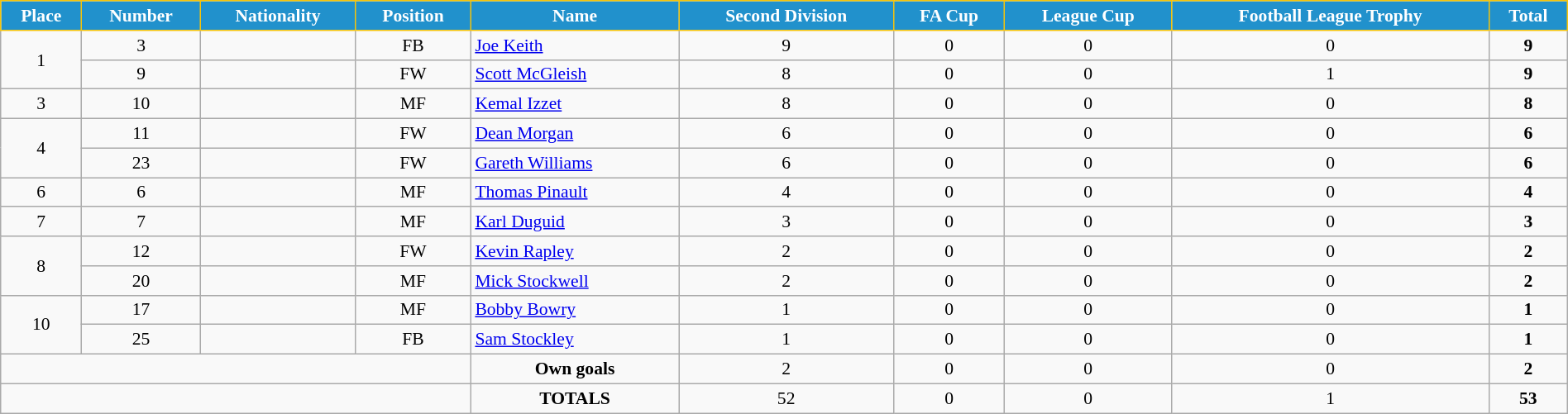<table class="wikitable" style="text-align:center; font-size:90%; width:100%;">
<tr>
<th style="background:#2191CC; color:white; border:1px solid #F7C408; text-align:center;">Place</th>
<th style="background:#2191CC; color:white; border:1px solid #F7C408; text-align:center;">Number</th>
<th style="background:#2191CC; color:white; border:1px solid #F7C408; text-align:center;">Nationality</th>
<th style="background:#2191CC; color:white; border:1px solid #F7C408; text-align:center;">Position</th>
<th style="background:#2191CC; color:white; border:1px solid #F7C408; text-align:center;">Name</th>
<th style="background:#2191CC; color:white; border:1px solid #F7C408; text-align:center;">Second Division</th>
<th style="background:#2191CC; color:white; border:1px solid #F7C408; text-align:center;">FA Cup</th>
<th style="background:#2191CC; color:white; border:1px solid #F7C408; text-align:center;">League Cup</th>
<th style="background:#2191CC; color:white; border:1px solid #F7C408; text-align:center;">Football League Trophy</th>
<th style="background:#2191CC; color:white; border:1px solid #F7C408; text-align:center;">Total</th>
</tr>
<tr>
<td rowspan=2>1</td>
<td>3</td>
<td></td>
<td>FB</td>
<td align="left"><a href='#'>Joe Keith</a></td>
<td>9</td>
<td>0</td>
<td>0</td>
<td>0</td>
<td><strong>9</strong></td>
</tr>
<tr>
<td>9</td>
<td></td>
<td>FW</td>
<td align="left"><a href='#'>Scott McGleish</a></td>
<td>8</td>
<td>0</td>
<td>0</td>
<td>1</td>
<td><strong>9</strong></td>
</tr>
<tr>
<td>3</td>
<td>10</td>
<td></td>
<td>MF</td>
<td align="left"><a href='#'>Kemal Izzet</a></td>
<td>8</td>
<td>0</td>
<td>0</td>
<td>0</td>
<td><strong>8</strong></td>
</tr>
<tr>
<td rowspan=2>4</td>
<td>11</td>
<td></td>
<td>FW</td>
<td align="left"><a href='#'>Dean Morgan</a></td>
<td>6</td>
<td>0</td>
<td>0</td>
<td>0</td>
<td><strong>6</strong></td>
</tr>
<tr>
<td>23</td>
<td></td>
<td>FW</td>
<td align="left"><a href='#'>Gareth Williams</a></td>
<td>6</td>
<td>0</td>
<td>0</td>
<td>0</td>
<td><strong>6</strong></td>
</tr>
<tr>
<td>6</td>
<td>6</td>
<td></td>
<td>MF</td>
<td align="left"><a href='#'>Thomas Pinault</a></td>
<td>4</td>
<td>0</td>
<td>0</td>
<td>0</td>
<td><strong>4</strong></td>
</tr>
<tr>
<td>7</td>
<td>7</td>
<td></td>
<td>MF</td>
<td align="left"><a href='#'>Karl Duguid</a></td>
<td>3</td>
<td>0</td>
<td>0</td>
<td>0</td>
<td><strong>3</strong></td>
</tr>
<tr>
<td rowspan=2>8</td>
<td>12</td>
<td></td>
<td>FW</td>
<td align="left"><a href='#'>Kevin Rapley</a></td>
<td>2</td>
<td>0</td>
<td>0</td>
<td>0</td>
<td><strong>2</strong></td>
</tr>
<tr>
<td>20</td>
<td></td>
<td>MF</td>
<td align="left"><a href='#'>Mick Stockwell</a></td>
<td>2</td>
<td>0</td>
<td>0</td>
<td>0</td>
<td><strong>2</strong></td>
</tr>
<tr>
<td rowspan=2>10</td>
<td>17</td>
<td></td>
<td>MF</td>
<td align="left"><a href='#'>Bobby Bowry</a></td>
<td>1</td>
<td>0</td>
<td>0</td>
<td>0</td>
<td><strong>1</strong></td>
</tr>
<tr>
<td>25</td>
<td></td>
<td>FB</td>
<td align="left"><a href='#'>Sam Stockley</a></td>
<td>1</td>
<td>0</td>
<td>0</td>
<td>0</td>
<td><strong>1</strong></td>
</tr>
<tr>
<td colspan="4"></td>
<td><strong>Own goals</strong></td>
<td>2</td>
<td>0</td>
<td>0</td>
<td>0</td>
<td><strong>2</strong></td>
</tr>
<tr>
<td colspan="4"></td>
<td><strong>TOTALS</strong></td>
<td>52</td>
<td>0</td>
<td>0</td>
<td>1</td>
<td><strong>53</strong></td>
</tr>
</table>
